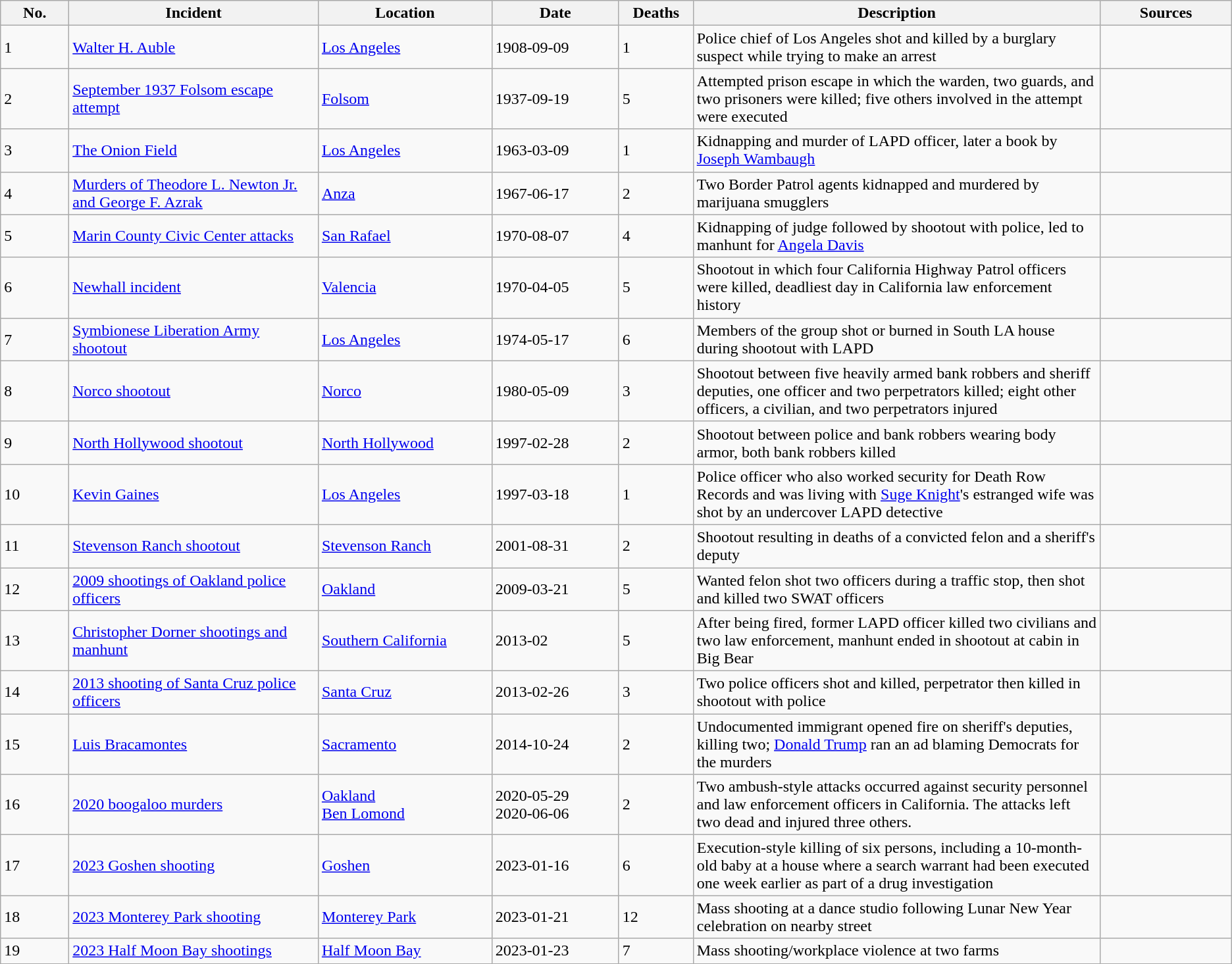<table class="wikitable sortable">
<tr>
<th width="75">No.</th>
<th width="300">Incident</th>
<th width="200">Location</th>
<th width="150">Date</th>
<th width="75">Deaths</th>
<th width="500">Description</th>
<th width="150">Sources</th>
</tr>
<tr>
<td>1</td>
<td><a href='#'>Walter H. Auble</a></td>
<td><a href='#'>Los Angeles</a></td>
<td>1908-09-09</td>
<td>1</td>
<td>Police chief of Los Angeles shot and killed by a burglary suspect while trying to make an arrest</td>
<td></td>
</tr>
<tr>
<td>2</td>
<td><a href='#'>September 1937 Folsom escape attempt</a></td>
<td><a href='#'>Folsom</a></td>
<td>1937-09-19</td>
<td>5</td>
<td>Attempted prison escape in which the warden, two guards, and two prisoners were killed; five others involved in the attempt were executed</td>
<td></td>
</tr>
<tr>
<td>3</td>
<td><a href='#'>The Onion Field</a></td>
<td><a href='#'>Los Angeles</a></td>
<td>1963-03-09</td>
<td>1</td>
<td>Kidnapping and murder of LAPD officer, later a book by <a href='#'>Joseph Wambaugh</a></td>
<td></td>
</tr>
<tr>
<td>4</td>
<td><a href='#'>Murders of Theodore L. Newton Jr. and George F. Azrak</a></td>
<td><a href='#'>Anza</a></td>
<td>1967-06-17</td>
<td>2</td>
<td>Two Border Patrol agents kidnapped and murdered by marijuana smugglers</td>
<td></td>
</tr>
<tr>
<td>5</td>
<td><a href='#'>Marin County Civic Center attacks</a></td>
<td><a href='#'>San Rafael</a></td>
<td>1970-08-07</td>
<td>4</td>
<td>Kidnapping of judge followed by shootout with police, led to manhunt for <a href='#'>Angela Davis</a></td>
<td></td>
</tr>
<tr>
<td>6</td>
<td><a href='#'>Newhall incident</a></td>
<td><a href='#'>Valencia</a></td>
<td>1970-04-05</td>
<td>5</td>
<td>Shootout in which four California Highway Patrol officers were killed, deadliest day in California law enforcement history</td>
<td></td>
</tr>
<tr>
<td>7</td>
<td><a href='#'>Symbionese Liberation Army shootout</a></td>
<td><a href='#'>Los Angeles</a></td>
<td>1974-05-17</td>
<td>6</td>
<td>Members of the group shot or burned in South LA house during shootout with LAPD</td>
<td></td>
</tr>
<tr>
<td>8</td>
<td><a href='#'>Norco shootout</a></td>
<td><a href='#'>Norco</a></td>
<td>1980-05-09</td>
<td>3</td>
<td>Shootout between five heavily armed bank robbers and sheriff deputies, one officer and two perpetrators killed; eight other officers, a civilian, and two perpetrators injured</td>
<td></td>
</tr>
<tr>
<td>9</td>
<td><a href='#'>North Hollywood shootout</a></td>
<td><a href='#'>North Hollywood</a></td>
<td>1997-02-28</td>
<td>2</td>
<td>Shootout between police and bank robbers wearing body armor, both bank robbers killed</td>
<td></td>
</tr>
<tr>
<td>10</td>
<td><a href='#'>Kevin Gaines</a></td>
<td><a href='#'>Los Angeles</a></td>
<td>1997-03-18</td>
<td>1</td>
<td>Police officer who also worked security for Death Row Records and was living with <a href='#'>Suge Knight</a>'s estranged wife was shot by an undercover LAPD detective</td>
<td></td>
</tr>
<tr>
<td>11</td>
<td><a href='#'>Stevenson Ranch shootout</a></td>
<td><a href='#'>Stevenson Ranch</a></td>
<td>2001-08-31</td>
<td>2</td>
<td>Shootout resulting in deaths of a convicted felon and a sheriff's deputy</td>
<td></td>
</tr>
<tr>
<td>12</td>
<td><a href='#'>2009 shootings of Oakland police officers</a></td>
<td><a href='#'>Oakland</a></td>
<td>2009-03-21</td>
<td>5</td>
<td>Wanted felon shot two officers during a traffic stop, then shot and killed two SWAT officers</td>
<td></td>
</tr>
<tr>
<td>13</td>
<td><a href='#'>Christopher Dorner shootings and manhunt</a></td>
<td><a href='#'>Southern California</a></td>
<td>2013-02</td>
<td>5</td>
<td>After being fired, former LAPD officer killed two civilians and two law enforcement, manhunt ended in shootout at cabin in Big Bear</td>
<td></td>
</tr>
<tr>
<td>14</td>
<td><a href='#'>2013 shooting of Santa Cruz police officers</a></td>
<td><a href='#'>Santa Cruz</a></td>
<td>2013-02-26</td>
<td>3</td>
<td>Two police officers shot and killed, perpetrator then killed in shootout with police</td>
<td></td>
</tr>
<tr>
<td>15</td>
<td><a href='#'>Luis Bracamontes</a></td>
<td><a href='#'>Sacramento</a></td>
<td>2014-10-24</td>
<td>2</td>
<td>Undocumented immigrant opened fire on sheriff's deputies, killing two; <a href='#'>Donald Trump</a> ran an ad blaming Democrats for the murders</td>
<td></td>
</tr>
<tr>
<td>16</td>
<td><a href='#'>2020 boogaloo murders</a></td>
<td><a href='#'>Oakland</a><br><a href='#'>Ben Lomond</a></td>
<td>2020-05-29<br>2020-06-06</td>
<td>2</td>
<td>Two ambush-style attacks occurred against security personnel and law enforcement officers in California. The attacks left two dead and injured three others.</td>
<td></td>
</tr>
<tr>
<td>17</td>
<td><a href='#'>2023 Goshen shooting</a></td>
<td><a href='#'>Goshen</a></td>
<td>2023-01-16</td>
<td>6</td>
<td>Execution-style killing of six persons, including a 10-month-old baby at a house where a search warrant had been executed one week earlier as part of a drug investigation</td>
<td></td>
</tr>
<tr>
<td>18</td>
<td><a href='#'>2023 Monterey Park shooting</a></td>
<td><a href='#'>Monterey Park</a></td>
<td>2023-01-21</td>
<td>12</td>
<td>Mass shooting at a dance studio following Lunar New Year celebration on nearby street</td>
<td></td>
</tr>
<tr>
<td>19</td>
<td><a href='#'>2023 Half Moon Bay shootings</a></td>
<td><a href='#'>Half Moon Bay</a></td>
<td>2023-01-23</td>
<td>7</td>
<td>Mass shooting/workplace violence at two farms</td>
<td></td>
</tr>
</table>
